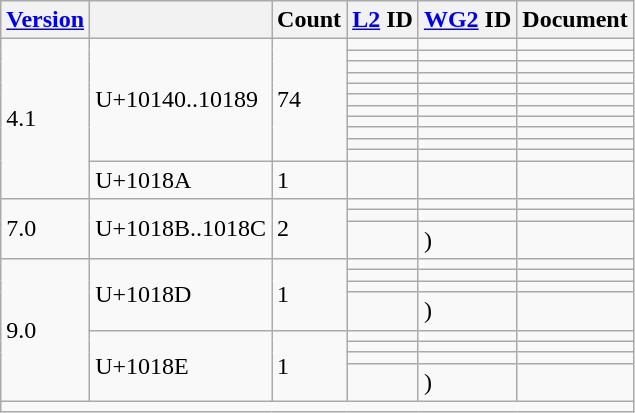<table class="wikitable collapsible sticky-header">
<tr>
<th><a href='#'>Version</a></th>
<th></th>
<th>Count</th>
<th><a href='#'>L2</a> ID</th>
<th><a href='#'>WG2</a> ID</th>
<th>Document</th>
</tr>
<tr>
<td rowspan="12">4.1</td>
<td rowspan="11">U+10140..10189</td>
<td rowspan="11">74</td>
<td></td>
<td></td>
<td></td>
</tr>
<tr>
<td></td>
<td></td>
<td></td>
</tr>
<tr>
<td></td>
<td></td>
<td></td>
</tr>
<tr>
<td></td>
<td></td>
<td></td>
</tr>
<tr>
<td></td>
<td></td>
<td></td>
</tr>
<tr>
<td></td>
<td></td>
<td></td>
</tr>
<tr>
<td></td>
<td></td>
<td></td>
</tr>
<tr>
<td></td>
<td></td>
<td></td>
</tr>
<tr>
<td></td>
<td></td>
<td></td>
</tr>
<tr>
<td></td>
<td></td>
<td></td>
</tr>
<tr>
<td></td>
<td></td>
<td></td>
</tr>
<tr>
<td>U+1018A</td>
<td>1</td>
<td></td>
<td></td>
<td></td>
</tr>
<tr>
<td rowspan="3">7.0</td>
<td rowspan="3">U+1018B..1018C</td>
<td rowspan="3">2</td>
<td></td>
<td></td>
<td></td>
</tr>
<tr>
<td></td>
<td></td>
<td></td>
</tr>
<tr>
<td></td>
<td> )</td>
<td></td>
</tr>
<tr>
<td rowspan="8">9.0</td>
<td rowspan="4">U+1018D</td>
<td rowspan="4">1</td>
<td></td>
<td></td>
<td></td>
</tr>
<tr>
<td></td>
<td></td>
<td></td>
</tr>
<tr>
<td></td>
<td></td>
<td></td>
</tr>
<tr>
<td></td>
<td> )</td>
<td></td>
</tr>
<tr>
<td rowspan="4">U+1018E</td>
<td rowspan="4">1</td>
<td></td>
<td></td>
<td></td>
</tr>
<tr>
<td></td>
<td></td>
<td></td>
</tr>
<tr>
<td></td>
<td></td>
<td></td>
</tr>
<tr>
<td></td>
<td> )</td>
<td></td>
</tr>
<tr class="sortbottom">
<td colspan="6"></td>
</tr>
</table>
